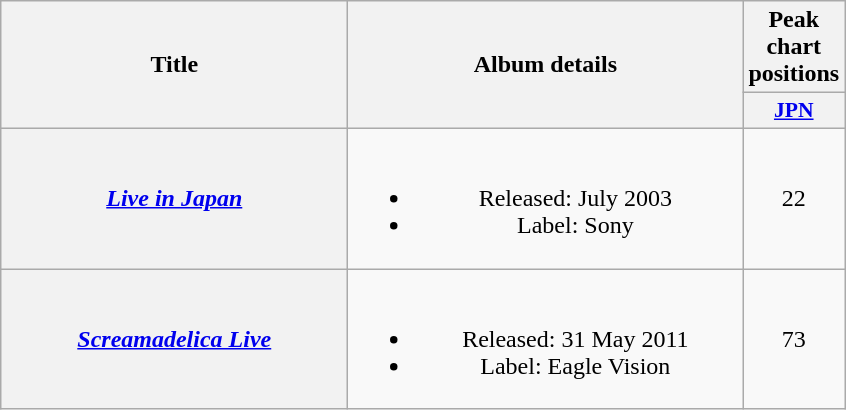<table class="wikitable plainrowheaders" style="text-align:center;">
<tr>
<th scope="col" rowspan="2" style="width:14em;">Title</th>
<th scope="col" rowspan="2" style="width:16em;">Album details</th>
<th scope="col" colspan="1">Peak chart positions</th>
</tr>
<tr>
<th scope="col" style="width:2em;font-size:90%;"><a href='#'>JPN</a><br></th>
</tr>
<tr>
<th scope="row"><em><a href='#'>Live in Japan</a></em></th>
<td><br><ul><li>Released: July 2003</li><li>Label: Sony</li></ul></td>
<td>22</td>
</tr>
<tr>
<th scope="row"><em><a href='#'>Screamadelica Live</a></em></th>
<td><br><ul><li>Released: 31 May 2011</li><li>Label: Eagle Vision</li></ul></td>
<td>73</td>
</tr>
</table>
